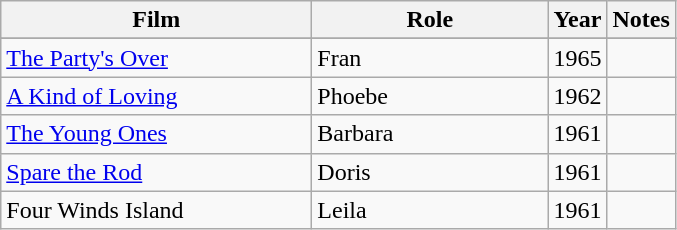<table class="wikitable sortable">
<tr>
<th scope="col" width=200px;>Film</th>
<th scope="col" width=150px;>Role</th>
<th scope="col">Year</th>
<th scope="col">Notes</th>
</tr>
<tr>
</tr>
<tr>
<td><a href='#'>The Party's Over</a></td>
<td>Fran</td>
<td>1965</td>
<td></td>
</tr>
<tr>
<td><a href='#'>A Kind of Loving</a></td>
<td>Phoebe</td>
<td>1962</td>
<td></td>
</tr>
<tr>
<td><a href='#'>The Young Ones</a></td>
<td>Barbara</td>
<td>1961</td>
<td></td>
</tr>
<tr>
<td><a href='#'>Spare the Rod</a></td>
<td>Doris</td>
<td>1961</td>
<td></td>
</tr>
<tr>
<td>Four Winds Island</td>
<td>Leila</td>
<td>1961</td>
<td></td>
</tr>
</table>
